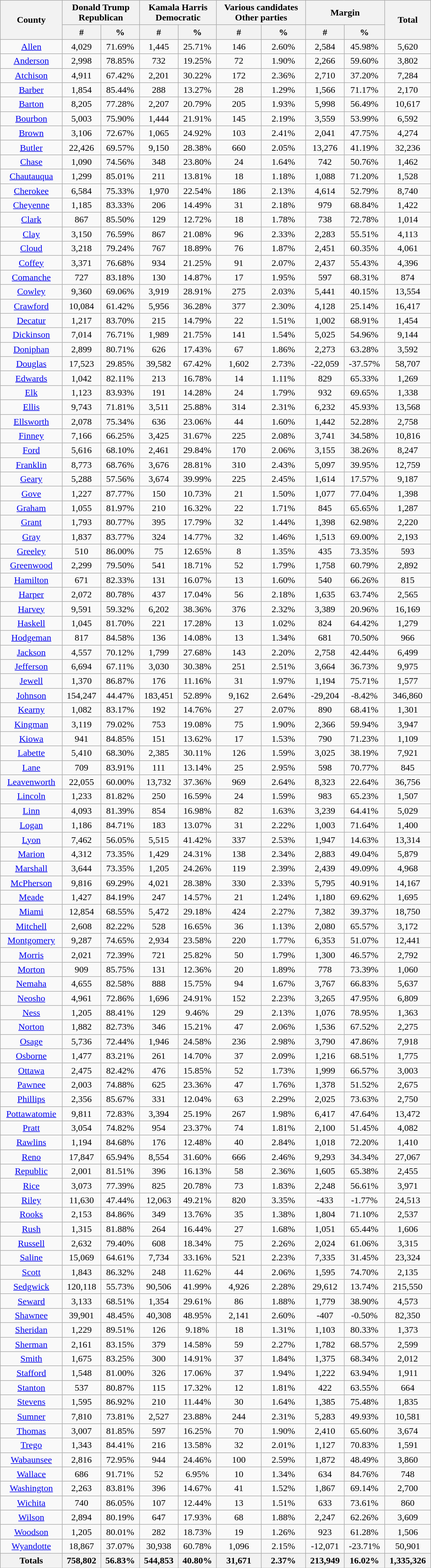<table width="60%" class="wikitable sortable">
<tr>
<th rowspan="2">County</th>
<th colspan="2">Donald Trump<br>Republican</th>
<th colspan="2">Kamala Harris<br>Democratic</th>
<th colspan="2">Various candidates<br>Other parties</th>
<th colspan="2">Margin</th>
<th rowspan="2">Total</th>
</tr>
<tr>
<th style="text-align:center;" data-sort-type="number">#</th>
<th style="text-align:center;" data-sort-type="number">%</th>
<th style="text-align:center;" data-sort-type="number">#</th>
<th style="text-align:center;" data-sort-type="number">%</th>
<th style="text-align:center;" data-sort-type="number">#</th>
<th style="text-align:center;" data-sort-type="number">%</th>
<th style="text-align:center;" data-sort-type="number">#</th>
<th style="text-align:center;" data-sort-type="number">%</th>
</tr>
<tr style="text-align:center;">
<td><a href='#'>Allen</a></td>
<td>4,029</td>
<td>71.69%</td>
<td>1,445</td>
<td>25.71%</td>
<td>146</td>
<td>2.60%</td>
<td>2,584</td>
<td>45.98%</td>
<td>5,620</td>
</tr>
<tr style="text-align:center;">
<td><a href='#'>Anderson</a></td>
<td>2,998</td>
<td>78.85%</td>
<td>732</td>
<td>19.25%</td>
<td>72</td>
<td>1.90%</td>
<td>2,266</td>
<td>59.60%</td>
<td>3,802</td>
</tr>
<tr style="text-align:center;">
<td><a href='#'>Atchison</a></td>
<td>4,911</td>
<td>67.42%</td>
<td>2,201</td>
<td>30.22%</td>
<td>172</td>
<td>2.36%</td>
<td>2,710</td>
<td>37.20%</td>
<td>7,284</td>
</tr>
<tr style="text-align:center;">
<td><a href='#'>Barber</a></td>
<td>1,854</td>
<td>85.44%</td>
<td>288</td>
<td>13.27%</td>
<td>28</td>
<td>1.29%</td>
<td>1,566</td>
<td>71.17%</td>
<td>2,170</td>
</tr>
<tr style="text-align:center;">
<td><a href='#'>Barton</a></td>
<td>8,205</td>
<td>77.28%</td>
<td>2,207</td>
<td>20.79%</td>
<td>205</td>
<td>1.93%</td>
<td>5,998</td>
<td>56.49%</td>
<td>10,617</td>
</tr>
<tr style="text-align:center;">
<td><a href='#'>Bourbon</a></td>
<td>5,003</td>
<td>75.90%</td>
<td>1,444</td>
<td>21.91%</td>
<td>145</td>
<td>2.19%</td>
<td>3,559</td>
<td>53.99%</td>
<td>6,592</td>
</tr>
<tr style="text-align:center;">
<td><a href='#'>Brown</a></td>
<td>3,106</td>
<td>72.67%</td>
<td>1,065</td>
<td>24.92%</td>
<td>103</td>
<td>2.41%</td>
<td>2,041</td>
<td>47.75%</td>
<td>4,274</td>
</tr>
<tr style="text-align:center;">
<td><a href='#'>Butler</a></td>
<td>22,426</td>
<td>69.57%</td>
<td>9,150</td>
<td>28.38%</td>
<td>660</td>
<td>2.05%</td>
<td>13,276</td>
<td>41.19%</td>
<td>32,236</td>
</tr>
<tr style="text-align:center;">
<td><a href='#'>Chase</a></td>
<td>1,090</td>
<td>74.56%</td>
<td>348</td>
<td>23.80%</td>
<td>24</td>
<td>1.64%</td>
<td>742</td>
<td>50.76%</td>
<td>1,462</td>
</tr>
<tr style="text-align:center;">
<td><a href='#'>Chautauqua</a></td>
<td>1,299</td>
<td>85.01%</td>
<td>211</td>
<td>13.81%</td>
<td>18</td>
<td>1.18%</td>
<td>1,088</td>
<td>71.20%</td>
<td>1,528</td>
</tr>
<tr style="text-align:center;">
<td><a href='#'>Cherokee</a></td>
<td>6,584</td>
<td>75.33%</td>
<td>1,970</td>
<td>22.54%</td>
<td>186</td>
<td>2.13%</td>
<td>4,614</td>
<td>52.79%</td>
<td>8,740</td>
</tr>
<tr style="text-align:center;">
<td><a href='#'>Cheyenne</a></td>
<td>1,185</td>
<td>83.33%</td>
<td>206</td>
<td>14.49%</td>
<td>31</td>
<td>2.18%</td>
<td>979</td>
<td>68.84%</td>
<td>1,422</td>
</tr>
<tr style="text-align:center;">
<td><a href='#'>Clark</a></td>
<td>867</td>
<td>85.50%</td>
<td>129</td>
<td>12.72%</td>
<td>18</td>
<td>1.78%</td>
<td>738</td>
<td>72.78%</td>
<td>1,014</td>
</tr>
<tr style="text-align:center;">
<td><a href='#'>Clay</a></td>
<td>3,150</td>
<td>76.59%</td>
<td>867</td>
<td>21.08%</td>
<td>96</td>
<td>2.33%</td>
<td>2,283</td>
<td>55.51%</td>
<td>4,113</td>
</tr>
<tr style="text-align:center;">
<td><a href='#'>Cloud</a></td>
<td>3,218</td>
<td>79.24%</td>
<td>767</td>
<td>18.89%</td>
<td>76</td>
<td>1.87%</td>
<td>2,451</td>
<td>60.35%</td>
<td>4,061</td>
</tr>
<tr style="text-align:center;">
<td><a href='#'>Coffey</a></td>
<td>3,371</td>
<td>76.68%</td>
<td>934</td>
<td>21.25%</td>
<td>91</td>
<td>2.07%</td>
<td>2,437</td>
<td>55.43%</td>
<td>4,396</td>
</tr>
<tr style="text-align:center;">
<td><a href='#'>Comanche</a></td>
<td>727</td>
<td>83.18%</td>
<td>130</td>
<td>14.87%</td>
<td>17</td>
<td>1.95%</td>
<td>597</td>
<td>68.31%</td>
<td>874</td>
</tr>
<tr style="text-align:center;">
<td><a href='#'>Cowley</a></td>
<td>9,360</td>
<td>69.06%</td>
<td>3,919</td>
<td>28.91%</td>
<td>275</td>
<td>2.03%</td>
<td>5,441</td>
<td>40.15%</td>
<td>13,554</td>
</tr>
<tr style="text-align:center;">
<td><a href='#'>Crawford</a></td>
<td>10,084</td>
<td>61.42%</td>
<td>5,956</td>
<td>36.28%</td>
<td>377</td>
<td>2.30%</td>
<td>4,128</td>
<td>25.14%</td>
<td>16,417</td>
</tr>
<tr style="text-align:center;">
<td><a href='#'>Decatur</a></td>
<td>1,217</td>
<td>83.70%</td>
<td>215</td>
<td>14.79%</td>
<td>22</td>
<td>1.51%</td>
<td>1,002</td>
<td>68.91%</td>
<td>1,454</td>
</tr>
<tr style="text-align:center;">
<td><a href='#'>Dickinson</a></td>
<td>7,014</td>
<td>76.71%</td>
<td>1,989</td>
<td>21.75%</td>
<td>141</td>
<td>1.54%</td>
<td>5,025</td>
<td>54.96%</td>
<td>9,144</td>
</tr>
<tr style="text-align:center;">
<td><a href='#'>Doniphan</a></td>
<td>2,899</td>
<td>80.71%</td>
<td>626</td>
<td>17.43%</td>
<td>67</td>
<td>1.86%</td>
<td>2,273</td>
<td>63.28%</td>
<td>3,592</td>
</tr>
<tr style="text-align:center;">
<td><a href='#'>Douglas</a></td>
<td>17,523</td>
<td>29.85%</td>
<td>39,582</td>
<td>67.42%</td>
<td>1,602</td>
<td>2.73%</td>
<td>-22,059</td>
<td>-37.57%</td>
<td>58,707</td>
</tr>
<tr style="text-align:center;">
<td><a href='#'>Edwards</a></td>
<td>1,042</td>
<td>82.11%</td>
<td>213</td>
<td>16.78%</td>
<td>14</td>
<td>1.11%</td>
<td>829</td>
<td>65.33%</td>
<td>1,269</td>
</tr>
<tr style="text-align:center;">
<td><a href='#'>Elk</a></td>
<td>1,123</td>
<td>83.93%</td>
<td>191</td>
<td>14.28%</td>
<td>24</td>
<td>1.79%</td>
<td>932</td>
<td>69.65%</td>
<td>1,338</td>
</tr>
<tr style="text-align:center;">
<td><a href='#'>Ellis</a></td>
<td>9,743</td>
<td>71.81%</td>
<td>3,511</td>
<td>25.88%</td>
<td>314</td>
<td>2.31%</td>
<td>6,232</td>
<td>45.93%</td>
<td>13,568</td>
</tr>
<tr style="text-align:center;">
<td><a href='#'>Ellsworth</a></td>
<td>2,078</td>
<td>75.34%</td>
<td>636</td>
<td>23.06%</td>
<td>44</td>
<td>1.60%</td>
<td>1,442</td>
<td>52.28%</td>
<td>2,758</td>
</tr>
<tr style="text-align:center;">
<td><a href='#'>Finney</a></td>
<td>7,166</td>
<td>66.25%</td>
<td>3,425</td>
<td>31.67%</td>
<td>225</td>
<td>2.08%</td>
<td>3,741</td>
<td>34.58%</td>
<td>10,816</td>
</tr>
<tr style="text-align:center;">
<td><a href='#'>Ford</a></td>
<td>5,616</td>
<td>68.10%</td>
<td>2,461</td>
<td>29.84%</td>
<td>170</td>
<td>2.06%</td>
<td>3,155</td>
<td>38.26%</td>
<td>8,247</td>
</tr>
<tr style="text-align:center;">
<td><a href='#'>Franklin</a></td>
<td>8,773</td>
<td>68.76%</td>
<td>3,676</td>
<td>28.81%</td>
<td>310</td>
<td>2.43%</td>
<td>5,097</td>
<td>39.95%</td>
<td>12,759</td>
</tr>
<tr style="text-align:center;">
<td><a href='#'>Geary</a></td>
<td>5,288</td>
<td>57.56%</td>
<td>3,674</td>
<td>39.99%</td>
<td>225</td>
<td>2.45%</td>
<td>1,614</td>
<td>17.57%</td>
<td>9,187</td>
</tr>
<tr style="text-align:center;">
<td><a href='#'>Gove</a></td>
<td>1,227</td>
<td>87.77%</td>
<td>150</td>
<td>10.73%</td>
<td>21</td>
<td>1.50%</td>
<td>1,077</td>
<td>77.04%</td>
<td>1,398</td>
</tr>
<tr style="text-align:center;">
<td><a href='#'>Graham</a></td>
<td>1,055</td>
<td>81.97%</td>
<td>210</td>
<td>16.32%</td>
<td>22</td>
<td>1.71%</td>
<td>845</td>
<td>65.65%</td>
<td>1,287</td>
</tr>
<tr style="text-align:center;">
<td><a href='#'>Grant</a></td>
<td>1,793</td>
<td>80.77%</td>
<td>395</td>
<td>17.79%</td>
<td>32</td>
<td>1.44%</td>
<td>1,398</td>
<td>62.98%</td>
<td>2,220</td>
</tr>
<tr style="text-align:center;">
<td><a href='#'>Gray</a></td>
<td>1,837</td>
<td>83.77%</td>
<td>324</td>
<td>14.77%</td>
<td>32</td>
<td>1.46%</td>
<td>1,513</td>
<td>69.00%</td>
<td>2,193</td>
</tr>
<tr style="text-align:center;">
<td><a href='#'>Greeley</a></td>
<td>510</td>
<td>86.00%</td>
<td>75</td>
<td>12.65%</td>
<td>8</td>
<td>1.35%</td>
<td>435</td>
<td>73.35%</td>
<td>593</td>
</tr>
<tr style="text-align:center;">
<td><a href='#'>Greenwood</a></td>
<td>2,299</td>
<td>79.50%</td>
<td>541</td>
<td>18.71%</td>
<td>52</td>
<td>1.79%</td>
<td>1,758</td>
<td>60.79%</td>
<td>2,892</td>
</tr>
<tr style="text-align:center;">
<td><a href='#'>Hamilton</a></td>
<td>671</td>
<td>82.33%</td>
<td>131</td>
<td>16.07%</td>
<td>13</td>
<td>1.60%</td>
<td>540</td>
<td>66.26%</td>
<td>815</td>
</tr>
<tr style="text-align:center;">
<td><a href='#'>Harper</a></td>
<td>2,072</td>
<td>80.78%</td>
<td>437</td>
<td>17.04%</td>
<td>56</td>
<td>2.18%</td>
<td>1,635</td>
<td>63.74%</td>
<td>2,565</td>
</tr>
<tr style="text-align:center;">
<td><a href='#'>Harvey</a></td>
<td>9,591</td>
<td>59.32%</td>
<td>6,202</td>
<td>38.36%</td>
<td>376</td>
<td>2.32%</td>
<td>3,389</td>
<td>20.96%</td>
<td>16,169</td>
</tr>
<tr style="text-align:center;">
<td><a href='#'>Haskell</a></td>
<td>1,045</td>
<td>81.70%</td>
<td>221</td>
<td>17.28%</td>
<td>13</td>
<td>1.02%</td>
<td>824</td>
<td>64.42%</td>
<td>1,279</td>
</tr>
<tr style="text-align:center;">
<td><a href='#'>Hodgeman</a></td>
<td>817</td>
<td>84.58%</td>
<td>136</td>
<td>14.08%</td>
<td>13</td>
<td>1.34%</td>
<td>681</td>
<td>70.50%</td>
<td>966</td>
</tr>
<tr style="text-align:center;">
<td><a href='#'>Jackson</a></td>
<td>4,557</td>
<td>70.12%</td>
<td>1,799</td>
<td>27.68%</td>
<td>143</td>
<td>2.20%</td>
<td>2,758</td>
<td>42.44%</td>
<td>6,499</td>
</tr>
<tr style="text-align:center;">
<td><a href='#'>Jefferson</a></td>
<td>6,694</td>
<td>67.11%</td>
<td>3,030</td>
<td>30.38%</td>
<td>251</td>
<td>2.51%</td>
<td>3,664</td>
<td>36.73%</td>
<td>9,975</td>
</tr>
<tr style="text-align:center;">
<td><a href='#'>Jewell</a></td>
<td>1,370</td>
<td>86.87%</td>
<td>176</td>
<td>11.16%</td>
<td>31</td>
<td>1.97%</td>
<td>1,194</td>
<td>75.71%</td>
<td>1,577</td>
</tr>
<tr style="text-align:center;">
<td><a href='#'>Johnson</a></td>
<td>154,247</td>
<td>44.47%</td>
<td>183,451</td>
<td>52.89%</td>
<td>9,162</td>
<td>2.64%</td>
<td>-29,204</td>
<td>-8.42%</td>
<td>346,860</td>
</tr>
<tr style="text-align:center;">
<td><a href='#'>Kearny</a></td>
<td>1,082</td>
<td>83.17%</td>
<td>192</td>
<td>14.76%</td>
<td>27</td>
<td>2.07%</td>
<td>890</td>
<td>68.41%</td>
<td>1,301</td>
</tr>
<tr style="text-align:center;">
<td><a href='#'>Kingman</a></td>
<td>3,119</td>
<td>79.02%</td>
<td>753</td>
<td>19.08%</td>
<td>75</td>
<td>1.90%</td>
<td>2,366</td>
<td>59.94%</td>
<td>3,947</td>
</tr>
<tr style="text-align:center;">
<td><a href='#'>Kiowa</a></td>
<td>941</td>
<td>84.85%</td>
<td>151</td>
<td>13.62%</td>
<td>17</td>
<td>1.53%</td>
<td>790</td>
<td>71.23%</td>
<td>1,109</td>
</tr>
<tr style="text-align:center;">
<td><a href='#'>Labette</a></td>
<td>5,410</td>
<td>68.30%</td>
<td>2,385</td>
<td>30.11%</td>
<td>126</td>
<td>1.59%</td>
<td>3,025</td>
<td>38.19%</td>
<td>7,921</td>
</tr>
<tr style="text-align:center;">
<td><a href='#'>Lane</a></td>
<td>709</td>
<td>83.91%</td>
<td>111</td>
<td>13.14%</td>
<td>25</td>
<td>2.95%</td>
<td>598</td>
<td>70.77%</td>
<td>845</td>
</tr>
<tr style="text-align:center;">
<td><a href='#'>Leavenworth</a></td>
<td>22,055</td>
<td>60.00%</td>
<td>13,732</td>
<td>37.36%</td>
<td>969</td>
<td>2.64%</td>
<td>8,323</td>
<td>22.64%</td>
<td>36,756</td>
</tr>
<tr style="text-align:center;">
<td><a href='#'>Lincoln</a></td>
<td>1,233</td>
<td>81.82%</td>
<td>250</td>
<td>16.59%</td>
<td>24</td>
<td>1.59%</td>
<td>983</td>
<td>65.23%</td>
<td>1,507</td>
</tr>
<tr style="text-align:center;">
<td><a href='#'>Linn</a></td>
<td>4,093</td>
<td>81.39%</td>
<td>854</td>
<td>16.98%</td>
<td>82</td>
<td>1.63%</td>
<td>3,239</td>
<td>64.41%</td>
<td>5,029</td>
</tr>
<tr style="text-align:center;">
<td><a href='#'>Logan</a></td>
<td>1,186</td>
<td>84.71%</td>
<td>183</td>
<td>13.07%</td>
<td>31</td>
<td>2.22%</td>
<td>1,003</td>
<td>71.64%</td>
<td>1,400</td>
</tr>
<tr style="text-align:center;">
<td><a href='#'>Lyon</a></td>
<td>7,462</td>
<td>56.05%</td>
<td>5,515</td>
<td>41.42%</td>
<td>337</td>
<td>2.53%</td>
<td>1,947</td>
<td>14.63%</td>
<td>13,314</td>
</tr>
<tr style="text-align:center;">
<td><a href='#'>Marion</a></td>
<td>4,312</td>
<td>73.35%</td>
<td>1,429</td>
<td>24.31%</td>
<td>138</td>
<td>2.34%</td>
<td>2,883</td>
<td>49.04%</td>
<td>5,879</td>
</tr>
<tr style="text-align:center;">
<td><a href='#'>Marshall</a></td>
<td>3,644</td>
<td>73.35%</td>
<td>1,205</td>
<td>24.26%</td>
<td>119</td>
<td>2.39%</td>
<td>2,439</td>
<td>49.09%</td>
<td>4,968</td>
</tr>
<tr style="text-align:center;">
<td><a href='#'>McPherson</a></td>
<td>9,816</td>
<td>69.29%</td>
<td>4,021</td>
<td>28.38%</td>
<td>330</td>
<td>2.33%</td>
<td>5,795</td>
<td>40.91%</td>
<td>14,167</td>
</tr>
<tr style="text-align:center;">
<td><a href='#'>Meade</a></td>
<td>1,427</td>
<td>84.19%</td>
<td>247</td>
<td>14.57%</td>
<td>21</td>
<td>1.24%</td>
<td>1,180</td>
<td>69.62%</td>
<td>1,695</td>
</tr>
<tr style="text-align:center;">
<td><a href='#'>Miami</a></td>
<td>12,854</td>
<td>68.55%</td>
<td>5,472</td>
<td>29.18%</td>
<td>424</td>
<td>2.27%</td>
<td>7,382</td>
<td>39.37%</td>
<td>18,750</td>
</tr>
<tr style="text-align:center;">
<td><a href='#'>Mitchell</a></td>
<td>2,608</td>
<td>82.22%</td>
<td>528</td>
<td>16.65%</td>
<td>36</td>
<td>1.13%</td>
<td>2,080</td>
<td>65.57%</td>
<td>3,172</td>
</tr>
<tr style="text-align:center;">
<td><a href='#'>Montgomery</a></td>
<td>9,287</td>
<td>74.65%</td>
<td>2,934</td>
<td>23.58%</td>
<td>220</td>
<td>1.77%</td>
<td>6,353</td>
<td>51.07%</td>
<td>12,441</td>
</tr>
<tr style="text-align:center;">
<td><a href='#'>Morris</a></td>
<td>2,021</td>
<td>72.39%</td>
<td>721</td>
<td>25.82%</td>
<td>50</td>
<td>1.79%</td>
<td>1,300</td>
<td>46.57%</td>
<td>2,792</td>
</tr>
<tr style="text-align:center;">
<td><a href='#'>Morton</a></td>
<td>909</td>
<td>85.75%</td>
<td>131</td>
<td>12.36%</td>
<td>20</td>
<td>1.89%</td>
<td>778</td>
<td>73.39%</td>
<td>1,060</td>
</tr>
<tr style="text-align:center;">
<td><a href='#'>Nemaha</a></td>
<td>4,655</td>
<td>82.58%</td>
<td>888</td>
<td>15.75%</td>
<td>94</td>
<td>1.67%</td>
<td>3,767</td>
<td>66.83%</td>
<td>5,637</td>
</tr>
<tr style="text-align:center;">
<td><a href='#'>Neosho</a></td>
<td>4,961</td>
<td>72.86%</td>
<td>1,696</td>
<td>24.91%</td>
<td>152</td>
<td>2.23%</td>
<td>3,265</td>
<td>47.95%</td>
<td>6,809</td>
</tr>
<tr style="text-align:center;">
<td><a href='#'>Ness</a></td>
<td>1,205</td>
<td>88.41%</td>
<td>129</td>
<td>9.46%</td>
<td>29</td>
<td>2.13%</td>
<td>1,076</td>
<td>78.95%</td>
<td>1,363</td>
</tr>
<tr style="text-align:center;">
<td><a href='#'>Norton</a></td>
<td>1,882</td>
<td>82.73%</td>
<td>346</td>
<td>15.21%</td>
<td>47</td>
<td>2.06%</td>
<td>1,536</td>
<td>67.52%</td>
<td>2,275</td>
</tr>
<tr style="text-align:center;">
<td><a href='#'>Osage</a></td>
<td>5,736</td>
<td>72.44%</td>
<td>1,946</td>
<td>24.58%</td>
<td>236</td>
<td>2.98%</td>
<td>3,790</td>
<td>47.86%</td>
<td>7,918</td>
</tr>
<tr style="text-align:center;">
<td><a href='#'>Osborne</a></td>
<td>1,477</td>
<td>83.21%</td>
<td>261</td>
<td>14.70%</td>
<td>37</td>
<td>2.09%</td>
<td>1,216</td>
<td>68.51%</td>
<td>1,775</td>
</tr>
<tr style="text-align:center;">
<td><a href='#'>Ottawa</a></td>
<td>2,475</td>
<td>82.42%</td>
<td>476</td>
<td>15.85%</td>
<td>52</td>
<td>1.73%</td>
<td>1,999</td>
<td>66.57%</td>
<td>3,003</td>
</tr>
<tr style="text-align:center;">
<td><a href='#'>Pawnee</a></td>
<td>2,003</td>
<td>74.88%</td>
<td>625</td>
<td>23.36%</td>
<td>47</td>
<td>1.76%</td>
<td>1,378</td>
<td>51.52%</td>
<td>2,675</td>
</tr>
<tr style="text-align:center;">
<td><a href='#'>Phillips</a></td>
<td>2,356</td>
<td>85.67%</td>
<td>331</td>
<td>12.04%</td>
<td>63</td>
<td>2.29%</td>
<td>2,025</td>
<td>73.63%</td>
<td>2,750</td>
</tr>
<tr style="text-align:center;">
<td><a href='#'>Pottawatomie</a></td>
<td>9,811</td>
<td>72.83%</td>
<td>3,394</td>
<td>25.19%</td>
<td>267</td>
<td>1.98%</td>
<td>6,417</td>
<td>47.64%</td>
<td>13,472</td>
</tr>
<tr style="text-align:center;">
<td><a href='#'>Pratt</a></td>
<td>3,054</td>
<td>74.82%</td>
<td>954</td>
<td>23.37%</td>
<td>74</td>
<td>1.81%</td>
<td>2,100</td>
<td>51.45%</td>
<td>4,082</td>
</tr>
<tr style="text-align:center;">
<td><a href='#'>Rawlins</a></td>
<td>1,194</td>
<td>84.68%</td>
<td>176</td>
<td>12.48%</td>
<td>40</td>
<td>2.84%</td>
<td>1,018</td>
<td>72.20%</td>
<td>1,410</td>
</tr>
<tr style="text-align:center;">
<td><a href='#'>Reno</a></td>
<td>17,847</td>
<td>65.94%</td>
<td>8,554</td>
<td>31.60%</td>
<td>666</td>
<td>2.46%</td>
<td>9,293</td>
<td>34.34%</td>
<td>27,067</td>
</tr>
<tr style="text-align:center;">
<td><a href='#'>Republic</a></td>
<td>2,001</td>
<td>81.51%</td>
<td>396</td>
<td>16.13%</td>
<td>58</td>
<td>2.36%</td>
<td>1,605</td>
<td>65.38%</td>
<td>2,455</td>
</tr>
<tr style="text-align:center;">
<td><a href='#'>Rice</a></td>
<td>3,073</td>
<td>77.39%</td>
<td>825</td>
<td>20.78%</td>
<td>73</td>
<td>1.83%</td>
<td>2,248</td>
<td>56.61%</td>
<td>3,971</td>
</tr>
<tr style="text-align:center;">
<td><a href='#'>Riley</a></td>
<td>11,630</td>
<td>47.44%</td>
<td>12,063</td>
<td>49.21%</td>
<td>820</td>
<td>3.35%</td>
<td>-433</td>
<td>-1.77%</td>
<td>24,513</td>
</tr>
<tr style="text-align:center;">
<td><a href='#'>Rooks</a></td>
<td>2,153</td>
<td>84.86%</td>
<td>349</td>
<td>13.76%</td>
<td>35</td>
<td>1.38%</td>
<td>1,804</td>
<td>71.10%</td>
<td>2,537</td>
</tr>
<tr style="text-align:center;">
<td><a href='#'>Rush</a></td>
<td>1,315</td>
<td>81.88%</td>
<td>264</td>
<td>16.44%</td>
<td>27</td>
<td>1.68%</td>
<td>1,051</td>
<td>65.44%</td>
<td>1,606</td>
</tr>
<tr style="text-align:center;">
<td><a href='#'>Russell</a></td>
<td>2,632</td>
<td>79.40%</td>
<td>608</td>
<td>18.34%</td>
<td>75</td>
<td>2.26%</td>
<td>2,024</td>
<td>61.06%</td>
<td>3,315</td>
</tr>
<tr style="text-align:center;">
<td><a href='#'>Saline</a></td>
<td>15,069</td>
<td>64.61%</td>
<td>7,734</td>
<td>33.16%</td>
<td>521</td>
<td>2.23%</td>
<td>7,335</td>
<td>31.45%</td>
<td>23,324</td>
</tr>
<tr style="text-align:center;">
<td><a href='#'>Scott</a></td>
<td>1,843</td>
<td>86.32%</td>
<td>248</td>
<td>11.62%</td>
<td>44</td>
<td>2.06%</td>
<td>1,595</td>
<td>74.70%</td>
<td>2,135</td>
</tr>
<tr style="text-align:center;">
<td><a href='#'>Sedgwick</a></td>
<td>120,118</td>
<td>55.73%</td>
<td>90,506</td>
<td>41.99%</td>
<td>4,926</td>
<td>2.28%</td>
<td>29,612</td>
<td>13.74%</td>
<td>215,550</td>
</tr>
<tr style="text-align:center;">
<td><a href='#'>Seward</a></td>
<td>3,133</td>
<td>68.51%</td>
<td>1,354</td>
<td>29.61%</td>
<td>86</td>
<td>1.88%</td>
<td>1,779</td>
<td>38.90%</td>
<td>4,573</td>
</tr>
<tr style="text-align:center;">
<td><a href='#'>Shawnee</a></td>
<td>39,901</td>
<td>48.45%</td>
<td>40,308</td>
<td>48.95%</td>
<td>2,141</td>
<td>2.60%</td>
<td>-407</td>
<td>-0.50%</td>
<td>82,350</td>
</tr>
<tr style="text-align:center;">
<td><a href='#'>Sheridan</a></td>
<td>1,229</td>
<td>89.51%</td>
<td>126</td>
<td>9.18%</td>
<td>18</td>
<td>1.31%</td>
<td>1,103</td>
<td>80.33%</td>
<td>1,373</td>
</tr>
<tr style="text-align:center;">
<td><a href='#'>Sherman</a></td>
<td>2,161</td>
<td>83.15%</td>
<td>379</td>
<td>14.58%</td>
<td>59</td>
<td>2.27%</td>
<td>1,782</td>
<td>68.57%</td>
<td>2,599</td>
</tr>
<tr style="text-align:center;">
<td><a href='#'>Smith</a></td>
<td>1,675</td>
<td>83.25%</td>
<td>300</td>
<td>14.91%</td>
<td>37</td>
<td>1.84%</td>
<td>1,375</td>
<td>68.34%</td>
<td>2,012</td>
</tr>
<tr style="text-align:center;">
<td><a href='#'>Stafford</a></td>
<td>1,548</td>
<td>81.00%</td>
<td>326</td>
<td>17.06%</td>
<td>37</td>
<td>1.94%</td>
<td>1,222</td>
<td>63.94%</td>
<td>1,911</td>
</tr>
<tr style="text-align:center;">
<td><a href='#'>Stanton</a></td>
<td>537</td>
<td>80.87%</td>
<td>115</td>
<td>17.32%</td>
<td>12</td>
<td>1.81%</td>
<td>422</td>
<td>63.55%</td>
<td>664</td>
</tr>
<tr style="text-align:center;">
<td><a href='#'>Stevens</a></td>
<td>1,595</td>
<td>86.92%</td>
<td>210</td>
<td>11.44%</td>
<td>30</td>
<td>1.64%</td>
<td>1,385</td>
<td>75.48%</td>
<td>1,835</td>
</tr>
<tr style="text-align:center;">
<td><a href='#'>Sumner</a></td>
<td>7,810</td>
<td>73.81%</td>
<td>2,527</td>
<td>23.88%</td>
<td>244</td>
<td>2.31%</td>
<td>5,283</td>
<td>49.93%</td>
<td>10,581</td>
</tr>
<tr style="text-align:center;">
<td><a href='#'>Thomas</a></td>
<td>3,007</td>
<td>81.85%</td>
<td>597</td>
<td>16.25%</td>
<td>70</td>
<td>1.90%</td>
<td>2,410</td>
<td>65.60%</td>
<td>3,674</td>
</tr>
<tr style="text-align:center;">
<td><a href='#'>Trego</a></td>
<td>1,343</td>
<td>84.41%</td>
<td>216</td>
<td>13.58%</td>
<td>32</td>
<td>2.01%</td>
<td>1,127</td>
<td>70.83%</td>
<td>1,591</td>
</tr>
<tr style="text-align:center;">
<td><a href='#'>Wabaunsee</a></td>
<td>2,816</td>
<td>72.95%</td>
<td>944</td>
<td>24.46%</td>
<td>100</td>
<td>2.59%</td>
<td>1,872</td>
<td>48.49%</td>
<td>3,860</td>
</tr>
<tr style="text-align:center;">
<td><a href='#'>Wallace</a></td>
<td>686</td>
<td>91.71%</td>
<td>52</td>
<td>6.95%</td>
<td>10</td>
<td>1.34%</td>
<td>634</td>
<td>84.76%</td>
<td>748</td>
</tr>
<tr style="text-align:center;">
<td><a href='#'>Washington</a></td>
<td>2,263</td>
<td>83.81%</td>
<td>396</td>
<td>14.67%</td>
<td>41</td>
<td>1.52%</td>
<td>1,867</td>
<td>69.14%</td>
<td>2,700</td>
</tr>
<tr style="text-align:center;">
<td><a href='#'>Wichita</a></td>
<td>740</td>
<td>86.05%</td>
<td>107</td>
<td>12.44%</td>
<td>13</td>
<td>1.51%</td>
<td>633</td>
<td>73.61%</td>
<td>860</td>
</tr>
<tr style="text-align:center;">
<td><a href='#'>Wilson</a></td>
<td>2,894</td>
<td>80.19%</td>
<td>647</td>
<td>17.93%</td>
<td>68</td>
<td>1.88%</td>
<td>2,247</td>
<td>62.26%</td>
<td>3,609</td>
</tr>
<tr style="text-align:center;">
<td><a href='#'>Woodson</a></td>
<td>1,205</td>
<td>80.01%</td>
<td>282</td>
<td>18.73%</td>
<td>19</td>
<td>1.26%</td>
<td>923</td>
<td>61.28%</td>
<td>1,506</td>
</tr>
<tr style="text-align:center;">
<td><a href='#'>Wyandotte</a></td>
<td>18,867</td>
<td>37.07%</td>
<td>30,938</td>
<td>60.78%</td>
<td>1,096</td>
<td>2.15%</td>
<td>-12,071</td>
<td>-23.71%</td>
<td>50,901</td>
</tr>
<tr>
<th>Totals</th>
<th>758,802</th>
<th>56.83%</th>
<th>544,853</th>
<th>40.80%</th>
<th>31,671</th>
<th>2.37%</th>
<th>213,949</th>
<th>16.02%</th>
<th>1,335,326</th>
</tr>
</table>
